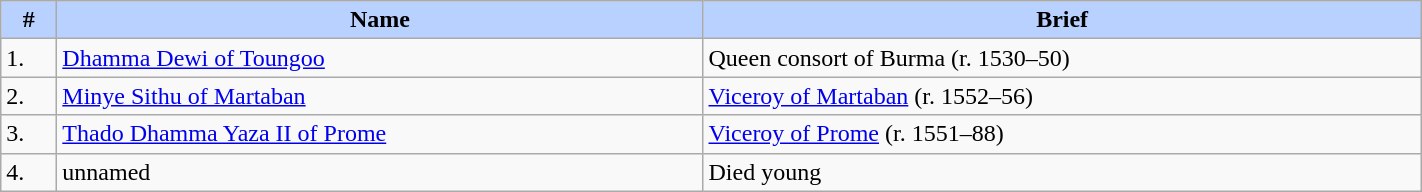<table width=75% class="wikitable">
<tr>
<th style="background-color:#B9D1FF">#</th>
<th style="background-color:#B9D1FF">Name</th>
<th style="background-color:#B9D1FF">Brief</th>
</tr>
<tr>
<td>1.</td>
<td><a href='#'>Dhamma Dewi of Toungoo</a></td>
<td>Queen consort of Burma (r. 1530–50)</td>
</tr>
<tr>
<td>2.</td>
<td><a href='#'>Minye Sithu of Martaban</a></td>
<td><a href='#'>Viceroy of Martaban</a> (r. 1552–56)</td>
</tr>
<tr>
<td>3.</td>
<td><a href='#'>Thado Dhamma Yaza II of Prome</a></td>
<td><a href='#'>Viceroy of Prome</a> (r. 1551–88)</td>
</tr>
<tr>
<td>4.</td>
<td>unnamed</td>
<td>Died young</td>
</tr>
</table>
